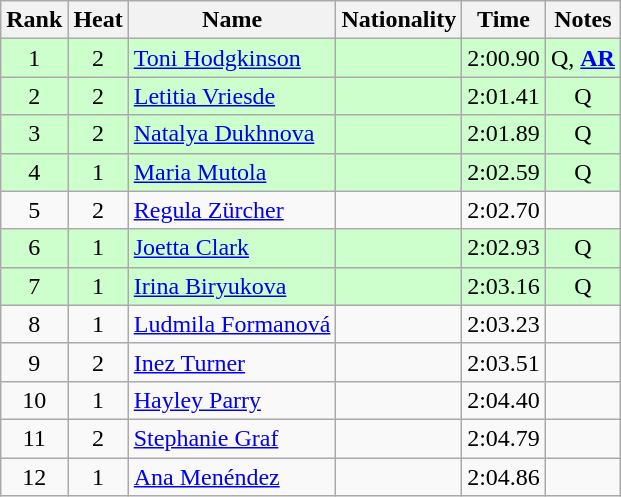<table class="wikitable sortable" style="text-align:center">
<tr>
<th>Rank</th>
<th>Heat</th>
<th>Name</th>
<th>Nationality</th>
<th>Time</th>
<th>Notes</th>
</tr>
<tr bgcolor=ccffcc>
<td>1</td>
<td>2</td>
<td align="left"><a href='#'>Toni Hodgkinson</a></td>
<td align=left></td>
<td>2:00.90</td>
<td>Q, <strong><a href='#'>AR</a></strong></td>
</tr>
<tr bgcolor=ccffcc>
<td>2</td>
<td>2</td>
<td align="left"><a href='#'>Letitia Vriesde</a></td>
<td align=left></td>
<td>2:01.41</td>
<td>Q</td>
</tr>
<tr bgcolor=ccffcc>
<td>3</td>
<td>2</td>
<td align="left"><a href='#'>Natalya Dukhnova</a></td>
<td align=left></td>
<td>2:01.89</td>
<td>Q</td>
</tr>
<tr bgcolor=ccffcc>
<td>4</td>
<td>1</td>
<td align="left"><a href='#'>Maria Mutola</a></td>
<td align=left></td>
<td>2:02.59</td>
<td>Q</td>
</tr>
<tr>
<td>5</td>
<td>2</td>
<td align="left"><a href='#'>Regula Zürcher</a></td>
<td align=left></td>
<td>2:02.70</td>
<td></td>
</tr>
<tr bgcolor=ccffcc>
<td>6</td>
<td>1</td>
<td align="left"><a href='#'>Joetta Clark</a></td>
<td align=left></td>
<td>2:02.93</td>
<td>Q</td>
</tr>
<tr bgcolor=ccffcc>
<td>7</td>
<td>1</td>
<td align="left"><a href='#'>Irina Biryukova</a></td>
<td align=left></td>
<td>2:03.16</td>
<td>Q</td>
</tr>
<tr>
<td>8</td>
<td>1</td>
<td align="left"><a href='#'>Ludmila Formanová</a></td>
<td align=left></td>
<td>2:03.23</td>
<td></td>
</tr>
<tr>
<td>9</td>
<td>2</td>
<td align="left"><a href='#'>Inez Turner</a></td>
<td align=left></td>
<td>2:03.51</td>
<td></td>
</tr>
<tr>
<td>10</td>
<td>1</td>
<td align="left"><a href='#'>Hayley Parry</a></td>
<td align=left></td>
<td>2:04.40</td>
<td></td>
</tr>
<tr>
<td>11</td>
<td>2</td>
<td align="left"><a href='#'>Stephanie Graf</a></td>
<td align=left></td>
<td>2:04.79</td>
<td></td>
</tr>
<tr>
<td>12</td>
<td>1</td>
<td align="left"><a href='#'>Ana Menéndez</a></td>
<td align=left></td>
<td>2:04.86</td>
<td></td>
</tr>
</table>
